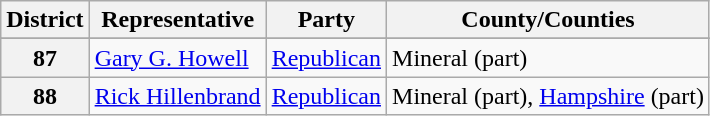<table class=wikitable>
<tr>
<th>District</th>
<th>Representative</th>
<th>Party</th>
<th>County/Counties</th>
</tr>
<tr>
</tr>
<tr>
<th>87</th>
<td><a href='#'>Gary G. Howell</a></td>
<td><a href='#'>Republican</a></td>
<td>Mineral (part)</td>
</tr>
<tr>
<th>88</th>
<td><a href='#'>Rick Hillenbrand</a></td>
<td><a href='#'>Republican</a></td>
<td>Mineral (part), <a href='#'>Hampshire</a> (part)</td>
</tr>
</table>
